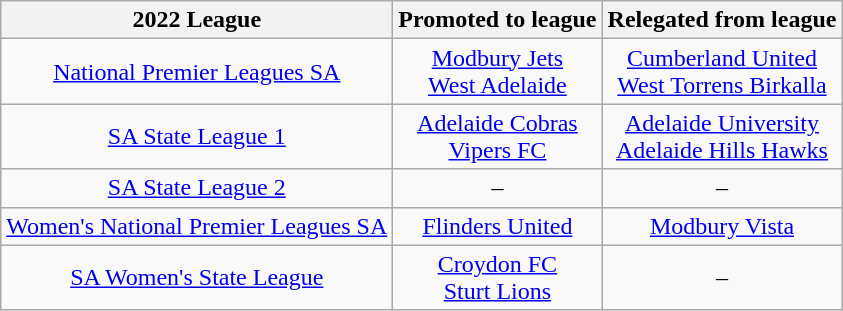<table class="wikitable" style="text-align:center">
<tr>
<th>2022 League</th>
<th>Promoted to league</th>
<th>Relegated from league</th>
</tr>
<tr>
<td><a href='#'>National Premier Leagues SA</a></td>
<td><a href='#'>Modbury Jets</a><br><a href='#'>West Adelaide</a></td>
<td><a href='#'>Cumberland United</a><br><a href='#'>West Torrens Birkalla</a></td>
</tr>
<tr>
<td><a href='#'>SA State League 1</a></td>
<td><a href='#'>Adelaide Cobras</a><br><a href='#'>Vipers FC</a></td>
<td><a href='#'>Adelaide University</a><br><a href='#'>Adelaide Hills Hawks</a></td>
</tr>
<tr>
<td><a href='#'>SA State League 2</a></td>
<td>–</td>
<td>–</td>
</tr>
<tr>
<td><a href='#'>Women's National Premier Leagues SA</a></td>
<td><a href='#'>Flinders United</a></td>
<td><a href='#'>Modbury Vista</a></td>
</tr>
<tr>
<td><a href='#'>SA Women's State League</a></td>
<td><a href='#'>Croydon FC</a><br><a href='#'>Sturt Lions</a></td>
<td>–</td>
</tr>
</table>
